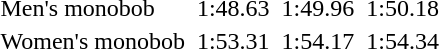<table>
<tr>
<td>Men's monobob<br></td>
<td></td>
<td>1:48.63</td>
<td></td>
<td>1:49.96</td>
<td></td>
<td>1:50.18</td>
</tr>
<tr>
<td>Women's monobob<br></td>
<td></td>
<td>1:53.31</td>
<td></td>
<td>1:54.17</td>
<td></td>
<td>1:54.34</td>
</tr>
</table>
